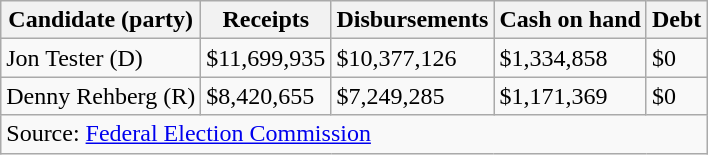<table class="wikitable sortable">
<tr>
<th>Candidate (party)</th>
<th>Receipts</th>
<th>Disbursements</th>
<th>Cash on hand</th>
<th>Debt</th>
</tr>
<tr>
<td>Jon Tester (D)</td>
<td>$11,699,935</td>
<td>$10,377,126</td>
<td>$1,334,858</td>
<td>$0</td>
</tr>
<tr>
<td>Denny Rehberg (R)</td>
<td>$8,420,655</td>
<td>$7,249,285</td>
<td>$1,171,369</td>
<td>$0</td>
</tr>
<tr>
<td colspan=5>Source: <a href='#'>Federal Election Commission</a></td>
</tr>
</table>
